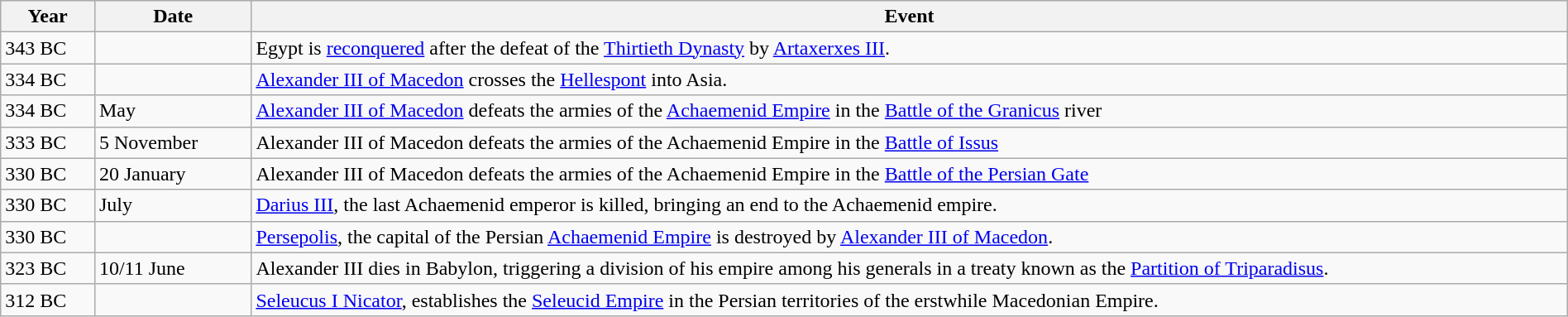<table class="wikitable" width="100%">
<tr>
<th style="width:6%">Year</th>
<th style="width:10%">Date</th>
<th>Event</th>
</tr>
<tr>
<td>343 BC</td>
<td></td>
<td>Egypt is <a href='#'>reconquered</a> after the defeat of the <a href='#'>Thirtieth Dynasty</a> by <a href='#'>Artaxerxes III</a>.</td>
</tr>
<tr>
<td>334 BC</td>
<td></td>
<td><a href='#'>Alexander III of Macedon</a> crosses the <a href='#'>Hellespont</a> into Asia.</td>
</tr>
<tr>
<td>334 BC</td>
<td>May</td>
<td><a href='#'>Alexander III of Macedon</a> defeats the armies of the <a href='#'>Achaemenid Empire</a> in the <a href='#'>Battle of the Granicus</a> river</td>
</tr>
<tr>
<td>333 BC</td>
<td>5 November</td>
<td>Alexander III of Macedon defeats the armies of the Achaemenid Empire in the <a href='#'>Battle of Issus</a></td>
</tr>
<tr>
<td>330 BC</td>
<td>20 January</td>
<td>Alexander III of Macedon defeats the armies of the Achaemenid Empire in the <a href='#'>Battle of the Persian Gate</a></td>
</tr>
<tr>
<td>330 BC</td>
<td>July</td>
<td><a href='#'>Darius III</a>, the last Achaemenid emperor is killed, bringing an end to the Achaemenid empire.</td>
</tr>
<tr>
<td>330 BC</td>
<td></td>
<td><a href='#'>Persepolis</a>, the capital of the Persian <a href='#'>Achaemenid Empire</a> is destroyed by <a href='#'>Alexander III of Macedon</a>.</td>
</tr>
<tr>
<td>323 BC</td>
<td>10/11 June</td>
<td>Alexander III dies in Babylon, triggering a division of his empire among his generals in a treaty known as the <a href='#'>Partition of Triparadisus</a>.</td>
</tr>
<tr>
<td>312 BC</td>
<td></td>
<td><a href='#'>Seleucus I Nicator</a>, establishes the <a href='#'>Seleucid Empire</a> in the Persian territories of the erstwhile Macedonian Empire.</td>
</tr>
</table>
